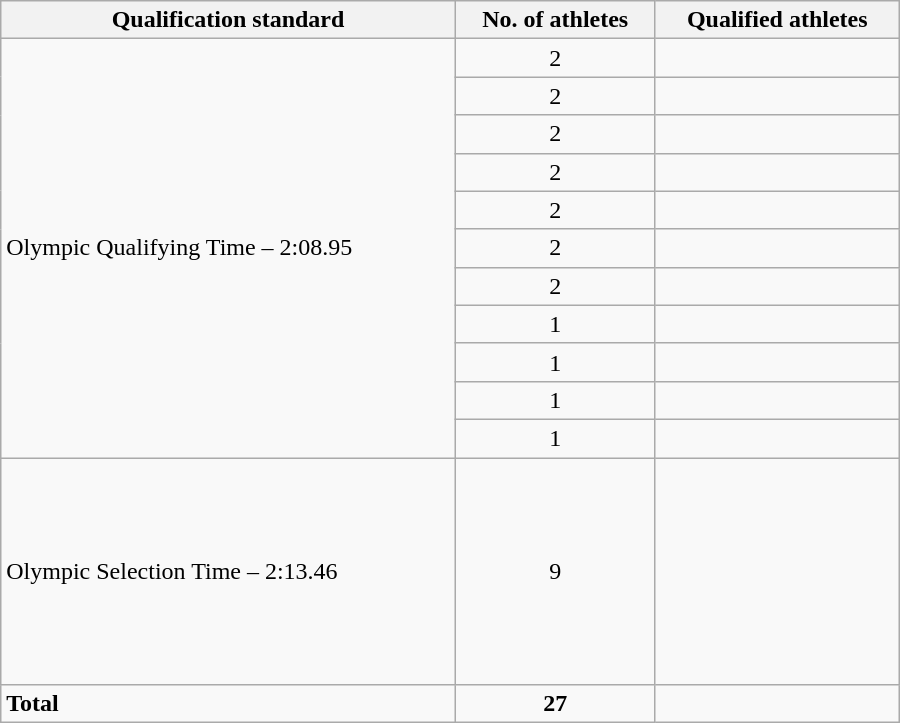<table class=wikitable style="text-align:left" width=600>
<tr>
<th>Qualification standard</th>
<th>No. of athletes</th>
<th>Qualified athletes</th>
</tr>
<tr>
<td rowspan="11">Olympic Qualifying Time – 2:08.95</td>
<td align=center>2</td>
<td><br></td>
</tr>
<tr>
<td align=center>2</td>
<td><br></td>
</tr>
<tr>
<td align=center>2</td>
<td> <br></td>
</tr>
<tr>
<td align=center>2</td>
<td><br></td>
</tr>
<tr>
<td align=center>2</td>
<td><br></td>
</tr>
<tr>
<td align=center>2</td>
<td><br></td>
</tr>
<tr>
<td align=center>2</td>
<td><br></td>
</tr>
<tr>
<td align=center>1</td>
<td></td>
</tr>
<tr>
<td align=center>1</td>
<td></td>
</tr>
<tr>
<td align=center>1</td>
<td></td>
</tr>
<tr>
<td align=center>1</td>
<td></td>
</tr>
<tr>
<td rowspan="1">Olympic Selection Time – 2:13.46</td>
<td align=center>9</td>
<td><br><br> <br>  <br>  <br>  <br> <br><br></td>
</tr>
<tr>
<td><strong>Total</strong></td>
<td align=center><strong>27</strong></td>
<td></td>
</tr>
</table>
